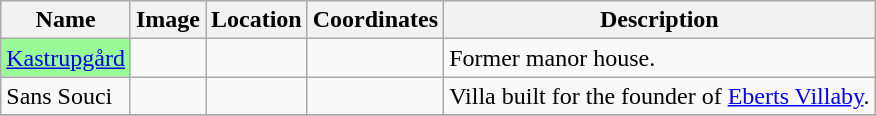<table class="wikitable sortable">
<tr>
<th>Name</th>
<th class=unsortable>Image</th>
<th>Location</th>
<th>Coordinates</th>
<th class=unsortable>Description</th>
</tr>
<tr>
<td bgcolor=98fb98><a href='#'>Kastrupgård</a></td>
<td></td>
<td></td>
<td></td>
<td>Former manor house.</td>
</tr>
<tr>
<td>Sans Souci</td>
<td></td>
<td></td>
<td></td>
<td>Villa built for the founder of <a href='#'>Eberts Villaby</a>.</td>
</tr>
<tr>
</tr>
</table>
